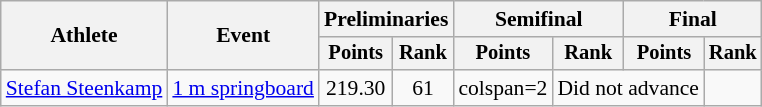<table class="wikitable" style="text-align:center; font-size:90%;">
<tr>
<th rowspan=2>Athlete</th>
<th rowspan=2>Event</th>
<th colspan=2>Preliminaries</th>
<th colspan=2>Semifinal</th>
<th colspan=2>Final</th>
</tr>
<tr style="font-size:95%">
<th>Points</th>
<th>Rank</th>
<th>Points</th>
<th>Rank</th>
<th>Points</th>
<th>Rank</th>
</tr>
<tr>
<td align=left><a href='#'>Stefan Steenkamp</a></td>
<td align=left><a href='#'>1 m springboard</a></td>
<td>219.30</td>
<td>61</td>
<td>colspan=2 </td>
<td colspan=2>Did not advance</td>
</tr>
</table>
